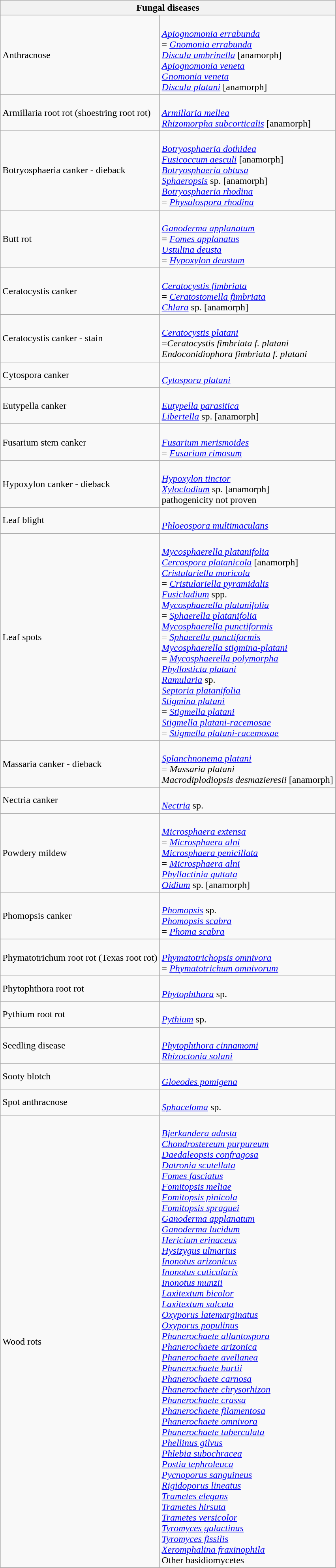<table class="wikitable" style="clear">
<tr>
<th colspan=2><strong>Fungal diseases</strong></th>
</tr>
<tr>
<td>Anthracnose</td>
<td><br><em><a href='#'>Apiognomonia errabunda</a></em> <br> = <em><a href='#'>Gnomonia errabunda</a></em><br>
<em><a href='#'>Discula umbrinella</a></em> [anamorph]<br>
<em><a href='#'>Apiognomonia veneta</a></em> <br>
<em><a href='#'>Gnomonia veneta</a></em><br>
<em><a href='#'>Discula platani</a></em> [anamorph]</td>
</tr>
<tr>
<td>Armillaria root rot (shoestring root rot)</td>
<td><br><em><a href='#'>Armillaria mellea</a></em><br>
<em><a href='#'>Rhizomorpha subcorticalis</a></em> [anamorph]</td>
</tr>
<tr>
<td>Botryosphaeria canker - dieback</td>
<td><br><em><a href='#'>Botryosphaeria dothidea</a></em><br>
<em><a href='#'>Fusicoccum aesculi</a></em> [anamorph]<br>
<em><a href='#'>Botryosphaeria obtusa</a></em><br>
<em><a href='#'>Sphaeropsis</a></em> sp. [anamorph]<br>
<em><a href='#'>Botryosphaeria rhodina</a></em> <br> = <em><a href='#'>Physalospora rhodina</a></em></td>
</tr>
<tr>
<td>Butt rot</td>
<td><br><em><a href='#'>Ganoderma applanatum</a></em> <br> = <em><a href='#'>Fomes applanatus</a></em><br>
<em><a href='#'>Ustulina deusta</a></em> <br> = <em><a href='#'>Hypoxylon deustum</a></em></td>
</tr>
<tr>
<td>Ceratocystis canker</td>
<td><br><em><a href='#'>Ceratocystis fimbriata</a></em> <br> = <em><a href='#'>Ceratostomella fimbriata</a></em><br>
<em><a href='#'>Chlara</a></em> sp. [anamorph]</td>
</tr>
<tr>
<td>Ceratocystis canker - stain</td>
<td><br><em><a href='#'>Ceratocystis platani</a></em> <br> =<em>Ceratocystis fimbriata f. platani</em><br>
<em>Endoconidiophora fimbriata f. platani</em></td>
</tr>
<tr>
<td>Cytospora canker</td>
<td><br><em><a href='#'>Cytospora platani</a></em></td>
</tr>
<tr>
<td>Eutypella canker</td>
<td><br><em><a href='#'>Eutypella parasitica</a></em><br>
<em><a href='#'>Libertella</a></em> sp. [anamorph]</td>
</tr>
<tr>
<td>Fusarium stem canker</td>
<td><br><em><a href='#'>Fusarium merismoides</a></em> <br>= <em><a href='#'>Fusarium rimosum</a></em></td>
</tr>
<tr>
<td>Hypoxylon canker - dieback</td>
<td><br><em><a href='#'>Hypoxylon tinctor</a></em><br>
<em><a href='#'>Xyloclodium</a></em> sp. [anamorph]<br>
pathogenicity not proven</td>
</tr>
<tr>
<td>Leaf blight</td>
<td><br><em><a href='#'>Phloeospora multimaculans</a></em></td>
</tr>
<tr>
<td>Leaf spots</td>
<td><br><em><a href='#'>Mycosphaerella platanifolia</a></em><br>
<em><a href='#'>Cercospora platanicola</a></em> [anamorph]<br>
<em><a href='#'>Cristulariella moricola</a></em> <br>= <em><a href='#'>Cristulariella pyramidalis</a></em><br>
<em><a href='#'>Fusicladium</a></em> spp. <br>
<em><a href='#'>Mycosphaerella platanifolia</a></em> <br>= <em><a href='#'>Sphaerella platanifolia</a></em><br>
<em><a href='#'>Mycosphaerella punctiformis</a></em> <br>= <em><a href='#'>Sphaerella punctiformis</a></em><br>
<em><a href='#'>Mycosphaerella stigmina-platani</a></em> <br>= <em><a href='#'>Mycosphaerella polymorpha</a></em><br>
<em><a href='#'>Phyllosticta platani</a></em><br>
<em><a href='#'>Ramularia</a></em> sp. <br>
<em><a href='#'>Septoria platanifolia</a></em><br>
<em><a href='#'>Stigmina platani</a></em> <br>= <em><a href='#'>Stigmella platani</a></em><br>
<em><a href='#'>Stigmella platani-racemosae</a></em> <br>= <em><a href='#'>Stigmella platani-racemosae</a></em></td>
</tr>
<tr>
<td>Massaria canker - dieback</td>
<td><br><em><a href='#'>Splanchnonema platani</a></em> <br>= <em>Massaria platani</em><br>
<em>Macrodiplodiopsis desmazieresii</em> [anamorph]</td>
</tr>
<tr>
<td>Nectria canker</td>
<td><br><em><a href='#'>Nectria</a></em> sp.</td>
</tr>
<tr>
<td>Powdery mildew</td>
<td><br><em><a href='#'>Microsphaera extensa</a></em> <br>= <em><a href='#'>Microsphaera alni</a></em><br>
<em><a href='#'>Microsphaera penicillata</a></em> <br>= <em><a href='#'>Microsphaera alni</a></em><br>
<em><a href='#'>Phyllactinia guttata</a></em><br>
<em><a href='#'>Oidium</a></em> sp. [anamorph]</td>
</tr>
<tr>
<td>Phomopsis canker</td>
<td><br><em><a href='#'>Phomopsis</a></em> sp. <br>
<em><a href='#'>Phomopsis scabra</a></em> <br>= <em><a href='#'>Phoma scabra</a></em></td>
</tr>
<tr>
<td>Phymatotrichum root rot (Texas root rot)</td>
<td><br><em><a href='#'>Phymatotrichopsis omnivora</a></em> <br>= <em><a href='#'>Phymatotrichum omnivorum</a></em></td>
</tr>
<tr>
<td>Phytophthora root rot</td>
<td><br><em><a href='#'>Phytophthora</a></em> sp.</td>
</tr>
<tr>
<td>Pythium root rot</td>
<td><br><em><a href='#'>Pythium</a></em> sp.</td>
</tr>
<tr>
<td>Seedling disease</td>
<td><br><em><a href='#'>Phytophthora cinnamomi</a></em><br>
<em><a href='#'>Rhizoctonia solani</a></em></td>
</tr>
<tr>
<td>Sooty blotch</td>
<td><br><em><a href='#'>Gloeodes pomigena</a></em></td>
</tr>
<tr>
<td>Spot anthracnose</td>
<td><br><em><a href='#'>Sphaceloma</a></em> sp.</td>
</tr>
<tr>
<td>Wood rots</td>
<td><br><em><a href='#'>Bjerkandera adusta</a></em><br>
<em><a href='#'>Chondrostereum purpureum</a></em><br>
<em><a href='#'>Daedaleopsis confragosa</a></em><br>
<em><a href='#'>Datronia scutellata</a></em><br>
<em><a href='#'>Fomes fasciatus</a></em><br>
<em><a href='#'>Fomitopsis meliae</a></em><br>
<em><a href='#'>Fomitopsis pinicola</a></em><br>
<em><a href='#'>Fomitopsis spraguei</a></em><br>
<em><a href='#'>Ganoderma applanatum</a></em><br>
<em><a href='#'>Ganoderma lucidum</a></em><br>
<em><a href='#'>Hericium erinaceus</a></em><br>
<em><a href='#'>Hysizygus ulmarius</a></em><br>
<em><a href='#'>Inonotus arizonicus</a></em><br>
<em><a href='#'>Inonotus cuticularis</a></em><br>
<em><a href='#'>Inonotus munzii</a></em><br>
<em><a href='#'>Laxitextum bicolor</a></em><br>
<em><a href='#'>Laxitextum sulcata</a></em><br>
<em><a href='#'>Oxyporus latemarginatus</a></em><br>
<em><a href='#'>Oxyporus populinus</a></em><br>
<em><a href='#'>Phanerochaete allantospora</a></em><br>
<em><a href='#'>Phanerochaete arizonica</a></em><br>
<em><a href='#'>Phanerochaete avellanea</a></em><br>
<em><a href='#'>Phanerochaete burtii</a></em><br>
<em><a href='#'>Phanerochaete carnosa</a></em><br>
<em><a href='#'>Phanerochaete chrysorhizon</a></em><br>
<em><a href='#'>Phanerochaete crassa</a></em><br>
<em><a href='#'>Phanerochaete filamentosa</a></em><br>
<em><a href='#'>Phanerochaete omnivora</a></em><br>
<em><a href='#'>Phanerochaete tuberculata</a></em><br>
<em><a href='#'>Phellinus gilvus</a></em><br>
<em><a href='#'>Phlebia subochracea</a></em><br>
<em><a href='#'>Postia tephroleuca</a></em><br>
<em><a href='#'>Pycnoporus sanguineus</a></em><br>
<em><a href='#'>Rigidoporus lineatus</a></em><br>
<em><a href='#'>Trametes elegans</a></em><br>
<em><a href='#'>Trametes hirsuta</a></em><br>
<em><a href='#'>Trametes versicolor</a></em><br>
<em><a href='#'>Tyromyces galactinus</a></em><br>
<em><a href='#'>Tyromyces fissilis</a></em><br>
<em><a href='#'>Xeromphalina fraxinophila</a></em><br>
Other basidiomycetes</td>
</tr>
<tr>
</tr>
</table>
